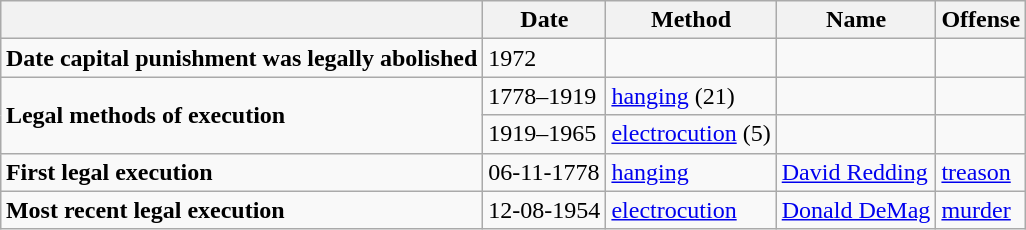<table class="wikitable" style="margin: 1em auto 1em auto">
<tr>
<th></th>
<th>Date</th>
<th>Method</th>
<th>Name</th>
<th>Offense</th>
</tr>
<tr>
<td><strong>Date capital punishment was legally abolished</strong></td>
<td>1972</td>
<td></td>
<td></td>
<td></td>
</tr>
<tr>
<td rowspan="2"><strong>Legal methods of execution</strong></td>
<td>1778–1919</td>
<td><a href='#'>hanging</a> (21)</td>
<td></td>
<td></td>
</tr>
<tr>
<td>1919–1965</td>
<td><a href='#'>electrocution</a> (5)</td>
<td></td>
<td></td>
</tr>
<tr>
<td><strong>First legal execution</strong></td>
<td>06-11-1778</td>
<td><a href='#'>hanging</a></td>
<td><a href='#'>David Redding</a></td>
<td><a href='#'>treason</a></td>
</tr>
<tr>
<td><strong>Most recent legal execution</strong></td>
<td>12-08-1954</td>
<td><a href='#'>electrocution</a></td>
<td><a href='#'>Donald DeMag</a></td>
<td><a href='#'>murder</a></td>
</tr>
</table>
